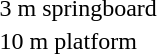<table>
<tr>
<td>3 m springboard<br></td>
<td></td>
<td></td>
<td></td>
</tr>
<tr>
<td>10 m platform<br></td>
<td></td>
<td></td>
<td></td>
</tr>
</table>
